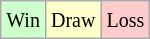<table class="wikitable">
<tr>
<td style="background-color: #CCFFCC;"><small>Win</small></td>
<td style="background-color: #FFFFCC;"><small>Draw</small></td>
<td style="background-color: #FFCCCC;"><small>Loss</small></td>
</tr>
</table>
